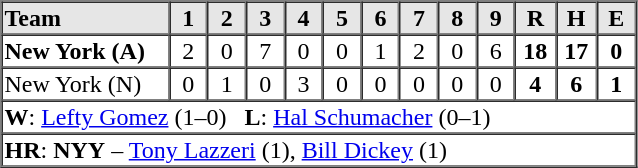<table border=1 cellspacing=0 width=425 style="margin-left:3em;">
<tr style="text-align:center; background-color:#e6e6e6;">
<th align=left width=125>Team</th>
<th width=25>1</th>
<th width=25>2</th>
<th width=25>3</th>
<th width=25>4</th>
<th width=25>5</th>
<th width=25>6</th>
<th width=25>7</th>
<th width=25>8</th>
<th width=25>9</th>
<th width=25>R</th>
<th width=25>H</th>
<th width=25>E</th>
</tr>
<tr style="text-align:center;">
<td align=left><strong>New York (A)</strong></td>
<td>2</td>
<td>0</td>
<td>7</td>
<td>0</td>
<td>0</td>
<td>1</td>
<td>2</td>
<td>0</td>
<td>6</td>
<td><strong>18</strong></td>
<td><strong>17</strong></td>
<td><strong>0</strong></td>
</tr>
<tr style="text-align:center;">
<td align=left>New York (N)</td>
<td>0</td>
<td>1</td>
<td>0</td>
<td>3</td>
<td>0</td>
<td>0</td>
<td>0</td>
<td>0</td>
<td>0</td>
<td><strong>4</strong></td>
<td><strong>6</strong></td>
<td><strong>1</strong></td>
</tr>
<tr style="text-align:left;">
<td colspan=13><strong>W</strong>: <a href='#'>Lefty Gomez</a> (1–0)   <strong>L</strong>: <a href='#'>Hal Schumacher</a> (0–1)</td>
</tr>
<tr style="text-align:left;">
<td colspan=13><strong>HR</strong>: <strong>NYY</strong> – <a href='#'>Tony Lazzeri</a> (1), <a href='#'>Bill Dickey</a> (1)</td>
</tr>
</table>
